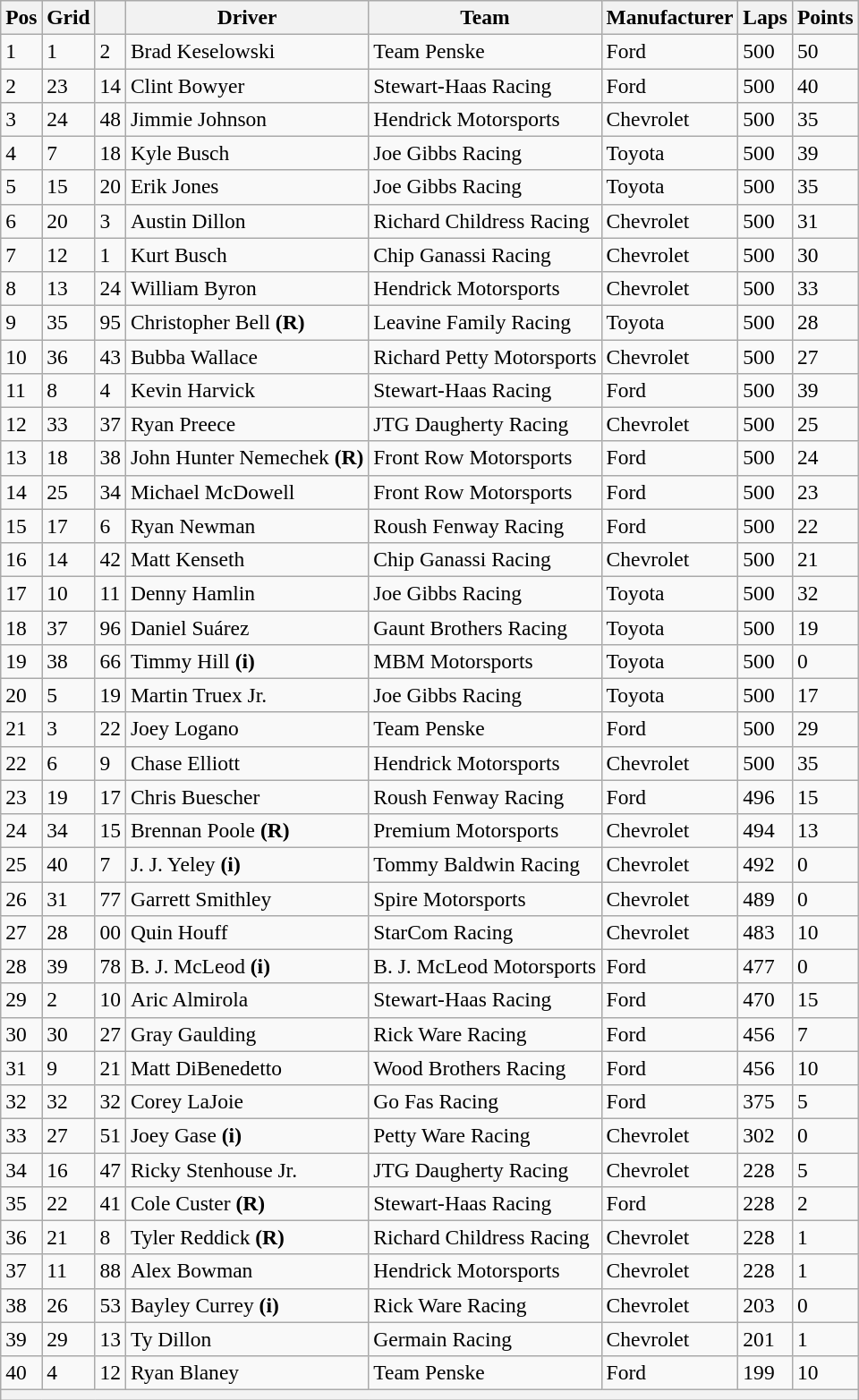<table class="wikitable" style="font-size:98%">
<tr>
<th>Pos</th>
<th>Grid</th>
<th></th>
<th>Driver</th>
<th>Team</th>
<th>Manufacturer</th>
<th>Laps</th>
<th>Points</th>
</tr>
<tr>
<td>1</td>
<td>1</td>
<td>2</td>
<td>Brad Keselowski</td>
<td>Team Penske</td>
<td>Ford</td>
<td>500</td>
<td>50</td>
</tr>
<tr>
<td>2</td>
<td>23</td>
<td>14</td>
<td>Clint Bowyer</td>
<td>Stewart-Haas Racing</td>
<td>Ford</td>
<td>500</td>
<td>40</td>
</tr>
<tr>
<td>3</td>
<td>24</td>
<td>48</td>
<td>Jimmie Johnson</td>
<td>Hendrick Motorsports</td>
<td>Chevrolet</td>
<td>500</td>
<td>35</td>
</tr>
<tr>
<td>4</td>
<td>7</td>
<td>18</td>
<td>Kyle Busch</td>
<td>Joe Gibbs Racing</td>
<td>Toyota</td>
<td>500</td>
<td>39</td>
</tr>
<tr>
<td>5</td>
<td>15</td>
<td>20</td>
<td>Erik Jones</td>
<td>Joe Gibbs Racing</td>
<td>Toyota</td>
<td>500</td>
<td>35</td>
</tr>
<tr>
<td>6</td>
<td>20</td>
<td>3</td>
<td>Austin Dillon</td>
<td>Richard Childress Racing</td>
<td>Chevrolet</td>
<td>500</td>
<td>31</td>
</tr>
<tr>
<td>7</td>
<td>12</td>
<td>1</td>
<td>Kurt Busch</td>
<td>Chip Ganassi Racing</td>
<td>Chevrolet</td>
<td>500</td>
<td>30</td>
</tr>
<tr>
<td>8</td>
<td>13</td>
<td>24</td>
<td>William Byron</td>
<td>Hendrick Motorsports</td>
<td>Chevrolet</td>
<td>500</td>
<td>33</td>
</tr>
<tr>
<td>9</td>
<td>35</td>
<td>95</td>
<td>Christopher Bell <strong>(R)</strong></td>
<td>Leavine Family Racing</td>
<td>Toyota</td>
<td>500</td>
<td>28</td>
</tr>
<tr>
<td>10</td>
<td>36</td>
<td>43</td>
<td>Bubba Wallace</td>
<td>Richard Petty Motorsports</td>
<td>Chevrolet</td>
<td>500</td>
<td>27</td>
</tr>
<tr>
<td>11</td>
<td>8</td>
<td>4</td>
<td>Kevin Harvick</td>
<td>Stewart-Haas Racing</td>
<td>Ford</td>
<td>500</td>
<td>39</td>
</tr>
<tr>
<td>12</td>
<td>33</td>
<td>37</td>
<td>Ryan Preece</td>
<td>JTG Daugherty Racing</td>
<td>Chevrolet</td>
<td>500</td>
<td>25</td>
</tr>
<tr>
<td>13</td>
<td>18</td>
<td>38</td>
<td>John Hunter Nemechek <strong>(R)</strong></td>
<td>Front Row Motorsports</td>
<td>Ford</td>
<td>500</td>
<td>24</td>
</tr>
<tr>
<td>14</td>
<td>25</td>
<td>34</td>
<td>Michael McDowell</td>
<td>Front Row Motorsports</td>
<td>Ford</td>
<td>500</td>
<td>23</td>
</tr>
<tr>
<td>15</td>
<td>17</td>
<td>6</td>
<td>Ryan Newman</td>
<td>Roush Fenway Racing</td>
<td>Ford</td>
<td>500</td>
<td>22</td>
</tr>
<tr>
<td>16</td>
<td>14</td>
<td>42</td>
<td>Matt Kenseth</td>
<td>Chip Ganassi Racing</td>
<td>Chevrolet</td>
<td>500</td>
<td>21</td>
</tr>
<tr>
<td>17</td>
<td>10</td>
<td>11</td>
<td>Denny Hamlin</td>
<td>Joe Gibbs Racing</td>
<td>Toyota</td>
<td>500</td>
<td>32</td>
</tr>
<tr>
<td>18</td>
<td>37</td>
<td>96</td>
<td>Daniel Suárez</td>
<td>Gaunt Brothers Racing</td>
<td>Toyota</td>
<td>500</td>
<td>19</td>
</tr>
<tr>
<td>19</td>
<td>38</td>
<td>66</td>
<td>Timmy Hill <strong>(i)</strong></td>
<td>MBM Motorsports</td>
<td>Toyota</td>
<td>500</td>
<td>0</td>
</tr>
<tr>
<td>20</td>
<td>5</td>
<td>19</td>
<td>Martin Truex Jr.</td>
<td>Joe Gibbs Racing</td>
<td>Toyota</td>
<td>500</td>
<td>17</td>
</tr>
<tr>
<td>21</td>
<td>3</td>
<td>22</td>
<td>Joey Logano</td>
<td>Team Penske</td>
<td>Ford</td>
<td>500</td>
<td>29</td>
</tr>
<tr>
<td>22</td>
<td>6</td>
<td>9</td>
<td>Chase Elliott</td>
<td>Hendrick Motorsports</td>
<td>Chevrolet</td>
<td>500</td>
<td>35</td>
</tr>
<tr>
<td>23</td>
<td>19</td>
<td>17</td>
<td>Chris Buescher</td>
<td>Roush Fenway Racing</td>
<td>Ford</td>
<td>496</td>
<td>15</td>
</tr>
<tr>
<td>24</td>
<td>34</td>
<td>15</td>
<td>Brennan Poole <strong>(R)</strong></td>
<td>Premium Motorsports</td>
<td>Chevrolet</td>
<td>494</td>
<td>13</td>
</tr>
<tr>
<td>25</td>
<td>40</td>
<td>7</td>
<td>J. J. Yeley <strong>(i)</strong></td>
<td>Tommy Baldwin Racing</td>
<td>Chevrolet</td>
<td>492</td>
<td>0</td>
</tr>
<tr>
<td>26</td>
<td>31</td>
<td>77</td>
<td>Garrett Smithley</td>
<td>Spire Motorsports</td>
<td>Chevrolet</td>
<td>489</td>
<td>0</td>
</tr>
<tr>
<td>27</td>
<td>28</td>
<td>00</td>
<td>Quin Houff</td>
<td>StarCom Racing</td>
<td>Chevrolet</td>
<td>483</td>
<td>10</td>
</tr>
<tr>
<td>28</td>
<td>39</td>
<td>78</td>
<td>B. J. McLeod <strong>(i)</strong></td>
<td>B. J. McLeod Motorsports</td>
<td>Ford</td>
<td>477</td>
<td>0</td>
</tr>
<tr>
<td>29</td>
<td>2</td>
<td>10</td>
<td>Aric Almirola</td>
<td>Stewart-Haas Racing</td>
<td>Ford</td>
<td>470</td>
<td>15</td>
</tr>
<tr>
<td>30</td>
<td>30</td>
<td>27</td>
<td>Gray Gaulding</td>
<td>Rick Ware Racing</td>
<td>Ford</td>
<td>456</td>
<td>7</td>
</tr>
<tr>
<td>31</td>
<td>9</td>
<td>21</td>
<td>Matt DiBenedetto</td>
<td>Wood Brothers Racing</td>
<td>Ford</td>
<td>456</td>
<td>10</td>
</tr>
<tr>
<td>32</td>
<td>32</td>
<td>32</td>
<td>Corey LaJoie</td>
<td>Go Fas Racing</td>
<td>Ford</td>
<td>375</td>
<td>5</td>
</tr>
<tr>
<td>33</td>
<td>27</td>
<td>51</td>
<td>Joey Gase <strong>(i)</strong></td>
<td>Petty Ware Racing</td>
<td>Chevrolet</td>
<td>302</td>
<td>0</td>
</tr>
<tr>
<td>34</td>
<td>16</td>
<td>47</td>
<td>Ricky Stenhouse Jr.</td>
<td>JTG Daugherty Racing</td>
<td>Chevrolet</td>
<td>228</td>
<td>5</td>
</tr>
<tr>
<td>35</td>
<td>22</td>
<td>41</td>
<td>Cole Custer <strong>(R)</strong></td>
<td>Stewart-Haas Racing</td>
<td>Ford</td>
<td>228</td>
<td>2</td>
</tr>
<tr>
<td>36</td>
<td>21</td>
<td>8</td>
<td>Tyler Reddick <strong>(R)</strong></td>
<td>Richard Childress Racing</td>
<td>Chevrolet</td>
<td>228</td>
<td>1</td>
</tr>
<tr>
<td>37</td>
<td>11</td>
<td>88</td>
<td>Alex Bowman</td>
<td>Hendrick Motorsports</td>
<td>Chevrolet</td>
<td>228</td>
<td>1</td>
</tr>
<tr>
<td>38</td>
<td>26</td>
<td>53</td>
<td>Bayley Currey <strong>(i)</strong></td>
<td>Rick Ware Racing</td>
<td>Chevrolet</td>
<td>203</td>
<td>0</td>
</tr>
<tr>
<td>39</td>
<td>29</td>
<td>13</td>
<td>Ty Dillon</td>
<td>Germain Racing</td>
<td>Chevrolet</td>
<td>201</td>
<td>1</td>
</tr>
<tr>
<td>40</td>
<td>4</td>
<td>12</td>
<td>Ryan Blaney</td>
<td>Team Penske</td>
<td>Ford</td>
<td>199</td>
<td>10</td>
</tr>
<tr>
<th colspan="8"></th>
</tr>
</table>
